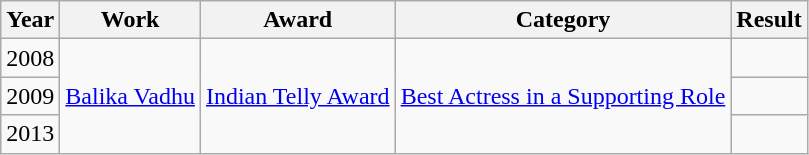<table class="wikitable sortable">
<tr>
<th>Year</th>
<th>Work</th>
<th>Award</th>
<th>Category</th>
<th>Result</th>
</tr>
<tr>
<td>2008</td>
<td rowspan="3"><a href='#'>Balika Vadhu</a></td>
<td rowspan="3"><a href='#'>Indian Telly Award</a></td>
<td rowspan="3"><a href='#'>Best Actress in a Supporting Role</a></td>
<td></td>
</tr>
<tr>
<td>2009</td>
<td></td>
</tr>
<tr>
<td>2013</td>
<td></td>
</tr>
</table>
